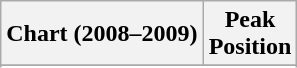<table class="wikitable">
<tr>
<th>Chart (2008–2009)</th>
<th>Peak<br>Position</th>
</tr>
<tr>
</tr>
<tr>
</tr>
<tr>
</tr>
<tr>
</tr>
</table>
